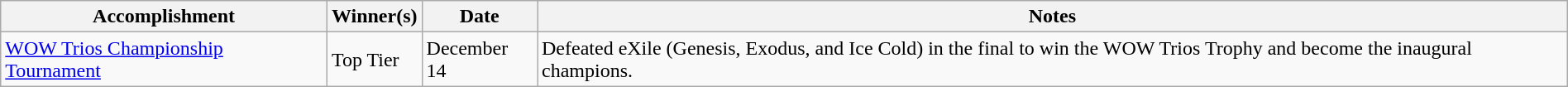<table class="wikitable" style="width:100%;">
<tr>
<th>Accomplishment</th>
<th>Winner(s)</th>
<th>Date</th>
<th>Notes</th>
</tr>
<tr>
<td><a href='#'>WOW Trios Championship Tournament</a></td>
<td>Top Tier<br></td>
<td>December 14<br></td>
<td>Defeated eXile (Genesis, Exodus, and Ice Cold) in the final to win the WOW Trios Trophy and become the inaugural champions.</td>
</tr>
</table>
